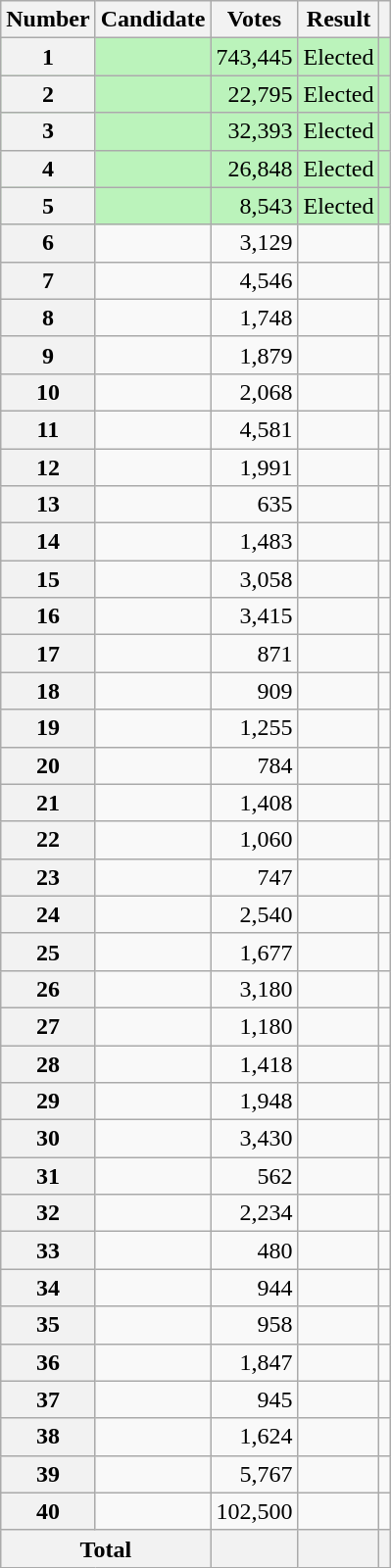<table class="wikitable sortable">
<tr>
<th scope="col">Number</th>
<th scope="col">Candidate</th>
<th scope="col">Votes</th>
<th scope="col">Result</th>
<th scope="col" class="unsortable"></th>
</tr>
<tr bgcolor=bbf3bb>
<th scope="row">1</th>
<td></td>
<td style="text-align:right">743,445</td>
<td>Elected</td>
<td></td>
</tr>
<tr bgcolor=bbf3bb>
<th scope="row">2</th>
<td></td>
<td style="text-align:right">22,795</td>
<td>Elected</td>
<td></td>
</tr>
<tr bgcolor=bbf3bb>
<th scope="row">3</th>
<td></td>
<td style="text-align:right">32,393</td>
<td>Elected</td>
<td></td>
</tr>
<tr bgcolor=bbf3bb>
<th scope="row">4</th>
<td></td>
<td style="text-align:right">26,848</td>
<td>Elected</td>
<td></td>
</tr>
<tr bgcolor=bbf3bb>
<th scope="row">5</th>
<td></td>
<td style="text-align:right">8,543</td>
<td>Elected</td>
<td></td>
</tr>
<tr>
<th scope="row">6</th>
<td></td>
<td style="text-align:right">3,129</td>
<td></td>
<td></td>
</tr>
<tr>
<th scope="row">7</th>
<td></td>
<td style="text-align:right">4,546</td>
<td></td>
<td></td>
</tr>
<tr>
<th scope="row">8</th>
<td></td>
<td style="text-align:right">1,748</td>
<td></td>
<td></td>
</tr>
<tr>
<th scope="row">9</th>
<td></td>
<td style="text-align:right">1,879</td>
<td></td>
<td></td>
</tr>
<tr>
<th scope="row">10</th>
<td></td>
<td style="text-align:right">2,068</td>
<td></td>
<td></td>
</tr>
<tr>
<th scope="row">11</th>
<td></td>
<td style="text-align:right">4,581</td>
<td></td>
<td></td>
</tr>
<tr>
<th scope="row">12</th>
<td></td>
<td style="text-align:right">1,991</td>
<td></td>
<td></td>
</tr>
<tr>
<th scope="row">13</th>
<td></td>
<td style="text-align:right">635</td>
<td></td>
<td></td>
</tr>
<tr>
<th scope="row">14</th>
<td></td>
<td style="text-align:right">1,483</td>
<td></td>
<td></td>
</tr>
<tr>
<th scope="row">15</th>
<td></td>
<td style="text-align:right">3,058</td>
<td></td>
<td></td>
</tr>
<tr>
<th scope="row">16</th>
<td></td>
<td style="text-align:right">3,415</td>
<td></td>
<td></td>
</tr>
<tr>
<th scope="row">17</th>
<td></td>
<td style="text-align:right">871</td>
<td></td>
<td></td>
</tr>
<tr>
<th scope="row">18</th>
<td></td>
<td style="text-align:right">909</td>
<td></td>
<td></td>
</tr>
<tr>
<th scope="row">19</th>
<td></td>
<td style="text-align:right">1,255</td>
<td></td>
<td></td>
</tr>
<tr>
<th scope="row">20</th>
<td></td>
<td style="text-align:right">784</td>
<td></td>
<td></td>
</tr>
<tr>
<th scope="row">21</th>
<td></td>
<td style="text-align:right">1,408</td>
<td></td>
<td></td>
</tr>
<tr>
<th scope="row">22</th>
<td></td>
<td style="text-align:right">1,060</td>
<td></td>
<td></td>
</tr>
<tr>
<th scope="row">23</th>
<td></td>
<td style="text-align:right">747</td>
<td></td>
<td></td>
</tr>
<tr>
<th scope="row">24</th>
<td></td>
<td style="text-align:right">2,540</td>
<td></td>
<td></td>
</tr>
<tr>
<th scope="row">25</th>
<td></td>
<td style="text-align:right">1,677</td>
<td></td>
<td></td>
</tr>
<tr>
<th scope="row">26</th>
<td></td>
<td style="text-align:right">3,180</td>
<td></td>
<td></td>
</tr>
<tr>
<th scope="row">27</th>
<td></td>
<td style="text-align:right">1,180</td>
<td></td>
<td></td>
</tr>
<tr>
<th scope="row">28</th>
<td></td>
<td style="text-align:right">1,418</td>
<td></td>
<td></td>
</tr>
<tr>
<th scope="row">29</th>
<td></td>
<td style="text-align:right">1,948</td>
<td></td>
<td></td>
</tr>
<tr>
<th scope="row">30</th>
<td></td>
<td style="text-align:right">3,430</td>
<td></td>
<td></td>
</tr>
<tr>
<th scope="row">31</th>
<td></td>
<td style="text-align:right">562</td>
<td></td>
<td></td>
</tr>
<tr>
<th scope="row">32</th>
<td></td>
<td style="text-align:right">2,234</td>
<td></td>
<td></td>
</tr>
<tr>
<th scope="row">33</th>
<td></td>
<td style="text-align:right">480</td>
<td></td>
<td></td>
</tr>
<tr>
<th scope="row">34</th>
<td></td>
<td style="text-align:right">944</td>
<td></td>
<td></td>
</tr>
<tr>
<th scope="row">35</th>
<td></td>
<td style="text-align:right">958</td>
<td></td>
<td></td>
</tr>
<tr>
<th scope="row">36</th>
<td></td>
<td style="text-align:right">1,847</td>
<td></td>
<td></td>
</tr>
<tr>
<th scope="row">37</th>
<td></td>
<td style="text-align:right">945</td>
<td></td>
<td></td>
</tr>
<tr>
<th scope="row">38</th>
<td></td>
<td style="text-align:right">1,624</td>
<td></td>
<td></td>
</tr>
<tr>
<th scope="row">39</th>
<td></td>
<td style="text-align:right">5,767</td>
<td></td>
<td></td>
</tr>
<tr>
<th scope="row">40</th>
<td></td>
<td style="text-align:right">102,500</td>
<td></td>
<td></td>
</tr>
<tr class="sortbottom">
<th scope="row" colspan="2">Total</th>
<th style="text-align:right"></th>
<th></th>
<th></th>
</tr>
</table>
